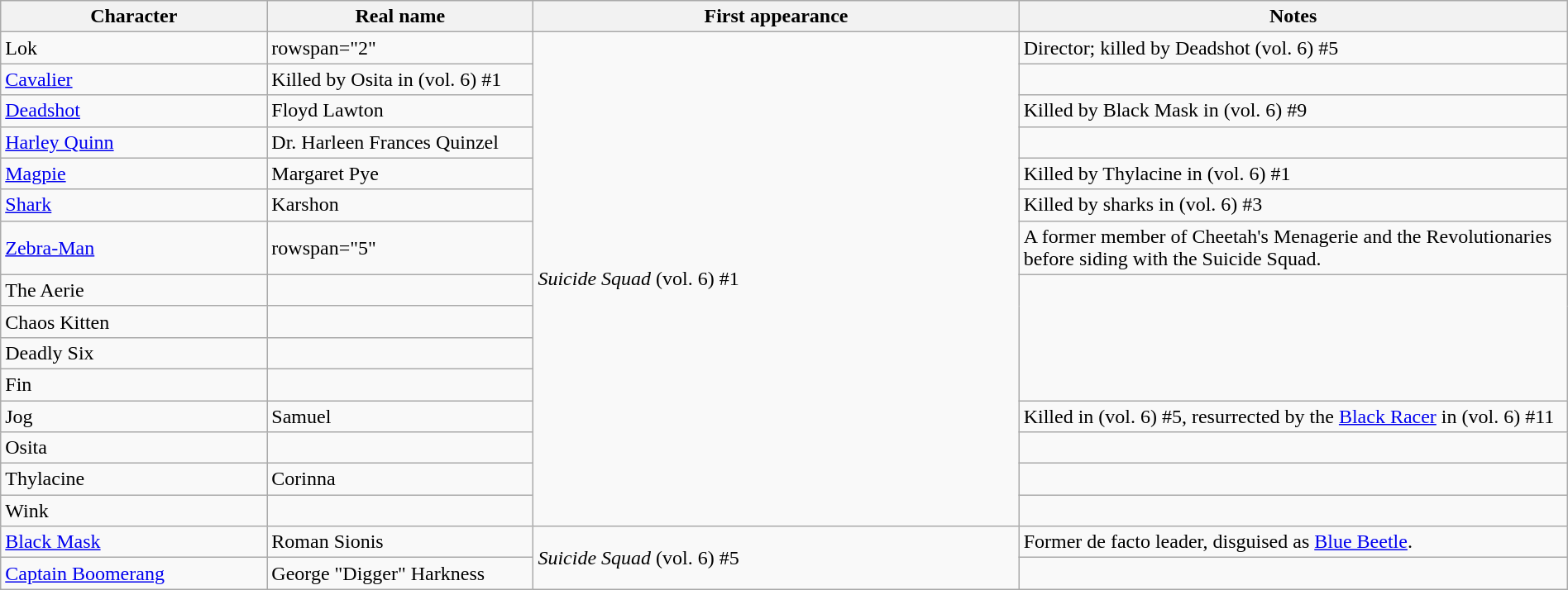<table class="wikitable" width=100%>
<tr>
<th width=17%>Character</th>
<th width=17%>Real name</th>
<th width=31%>First appearance</th>
<th width=35%>Notes</th>
</tr>
<tr>
<td>Lok</td>
<td>rowspan="2" </td>
<td rowspan="15"><em>Suicide Squad</em> (vol. 6) #1</td>
<td>Director; killed by Deadshot (vol. 6) #5</td>
</tr>
<tr>
<td><a href='#'>Cavalier</a></td>
<td>Killed by Osita in (vol. 6) #1</td>
</tr>
<tr>
<td><a href='#'>Deadshot</a></td>
<td>Floyd Lawton</td>
<td>Killed by Black Mask in (vol. 6) #9</td>
</tr>
<tr>
<td><a href='#'>Harley Quinn</a></td>
<td>Dr. Harleen Frances Quinzel</td>
<td></td>
</tr>
<tr>
<td><a href='#'>Magpie</a></td>
<td>Margaret Pye</td>
<td>Killed by Thylacine in (vol. 6) #1</td>
</tr>
<tr>
<td><a href='#'>Shark</a></td>
<td>Karshon</td>
<td>Killed by sharks in (vol. 6) #3</td>
</tr>
<tr>
<td><a href='#'>Zebra-Man</a></td>
<td>rowspan="5" </td>
<td>A former member of Cheetah's Menagerie and the Revolutionaries before siding with the Suicide Squad.</td>
</tr>
<tr>
<td>The Aerie</td>
<td></td>
</tr>
<tr>
<td>Chaos Kitten</td>
<td></td>
</tr>
<tr>
<td>Deadly Six</td>
<td></td>
</tr>
<tr>
<td>Fin</td>
<td></td>
</tr>
<tr>
<td>Jog</td>
<td>Samuel</td>
<td>Killed in (vol. 6) #5, resurrected by the <a href='#'>Black Racer</a> in (vol. 6) #11</td>
</tr>
<tr>
<td>Osita</td>
<td></td>
<td></td>
</tr>
<tr>
<td>Thylacine</td>
<td>Corinna</td>
<td></td>
</tr>
<tr>
<td>Wink</td>
<td></td>
<td></td>
</tr>
<tr>
<td><a href='#'>Black Mask</a></td>
<td>Roman Sionis</td>
<td rowspan="2"><em>Suicide Squad</em> (vol. 6) #5</td>
<td>Former de facto leader, disguised as <a href='#'>Blue Beetle</a>.</td>
</tr>
<tr>
<td><a href='#'>Captain Boomerang</a></td>
<td>George "Digger" Harkness</td>
<td></td>
</tr>
</table>
